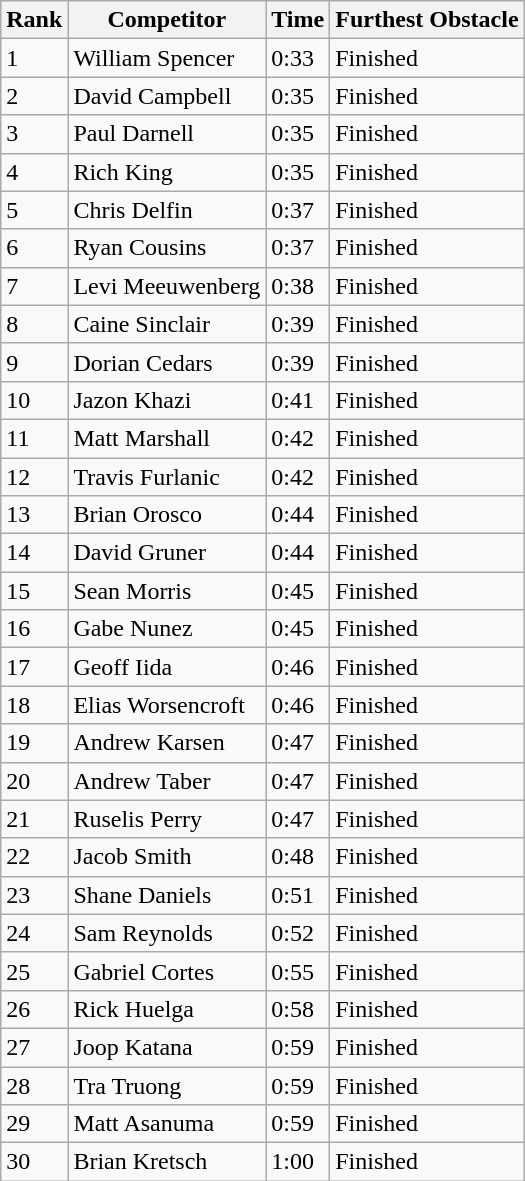<table class="wikitable sortable mw-collapsible">
<tr>
<th>Rank</th>
<th>Competitor</th>
<th>Time</th>
<th>Furthest Obstacle</th>
</tr>
<tr>
<td>1</td>
<td>William Spencer</td>
<td>0:33</td>
<td>Finished</td>
</tr>
<tr>
<td>2</td>
<td>David Campbell</td>
<td>0:35</td>
<td>Finished</td>
</tr>
<tr>
<td>3</td>
<td>Paul Darnell</td>
<td>0:35</td>
<td>Finished</td>
</tr>
<tr>
<td>4</td>
<td>Rich King</td>
<td>0:35</td>
<td>Finished</td>
</tr>
<tr>
<td>5</td>
<td>Chris Delfin</td>
<td>0:37</td>
<td>Finished</td>
</tr>
<tr>
<td>6</td>
<td>Ryan Cousins</td>
<td>0:37</td>
<td>Finished</td>
</tr>
<tr>
<td>7</td>
<td>Levi Meeuwenberg</td>
<td>0:38</td>
<td>Finished</td>
</tr>
<tr>
<td>8</td>
<td>Caine Sinclair</td>
<td>0:39</td>
<td>Finished</td>
</tr>
<tr>
<td>9</td>
<td>Dorian Cedars</td>
<td>0:39</td>
<td>Finished</td>
</tr>
<tr>
<td>10</td>
<td>Jazon Khazi</td>
<td>0:41</td>
<td>Finished</td>
</tr>
<tr>
<td>11</td>
<td>Matt Marshall</td>
<td>0:42</td>
<td>Finished</td>
</tr>
<tr>
<td>12</td>
<td>Travis Furlanic</td>
<td>0:42</td>
<td>Finished</td>
</tr>
<tr>
<td>13</td>
<td>Brian Orosco</td>
<td>0:44</td>
<td>Finished</td>
</tr>
<tr>
<td>14</td>
<td>David Gruner</td>
<td>0:44</td>
<td>Finished</td>
</tr>
<tr>
<td>15</td>
<td>Sean Morris</td>
<td>0:45</td>
<td>Finished</td>
</tr>
<tr>
<td>16</td>
<td>Gabe Nunez</td>
<td>0:45</td>
<td>Finished</td>
</tr>
<tr>
<td>17</td>
<td>Geoff Iida</td>
<td>0:46</td>
<td>Finished</td>
</tr>
<tr>
<td>18</td>
<td>Elias Worsencroft</td>
<td>0:46</td>
<td>Finished</td>
</tr>
<tr>
<td>19</td>
<td>Andrew Karsen</td>
<td>0:47</td>
<td>Finished</td>
</tr>
<tr>
<td>20</td>
<td>Andrew Taber</td>
<td>0:47</td>
<td>Finished</td>
</tr>
<tr>
<td>21</td>
<td>Ruselis Perry</td>
<td>0:47</td>
<td>Finished</td>
</tr>
<tr>
<td>22</td>
<td>Jacob Smith</td>
<td>0:48</td>
<td>Finished</td>
</tr>
<tr>
<td>23</td>
<td>Shane Daniels</td>
<td>0:51</td>
<td>Finished</td>
</tr>
<tr>
<td>24</td>
<td>Sam Reynolds</td>
<td>0:52</td>
<td>Finished</td>
</tr>
<tr>
<td>25</td>
<td>Gabriel Cortes</td>
<td>0:55</td>
<td>Finished</td>
</tr>
<tr>
<td>26</td>
<td>Rick Huelga</td>
<td>0:58</td>
<td>Finished</td>
</tr>
<tr>
<td>27</td>
<td>Joop Katana</td>
<td>0:59</td>
<td>Finished</td>
</tr>
<tr>
<td>28</td>
<td>Tra Truong</td>
<td>0:59</td>
<td>Finished</td>
</tr>
<tr>
<td>29</td>
<td>Matt Asanuma</td>
<td>0:59</td>
<td>Finished</td>
</tr>
<tr>
<td>30</td>
<td>Brian Kretsch</td>
<td>1:00</td>
<td>Finished</td>
</tr>
</table>
